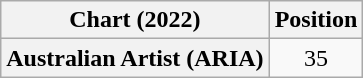<table class="wikitable plainrowheaders" style="text-align:center">
<tr>
<th scope="col">Chart (2022)</th>
<th scope="col">Position</th>
</tr>
<tr>
<th scope="row">Australian Artist (ARIA)</th>
<td>35</td>
</tr>
</table>
